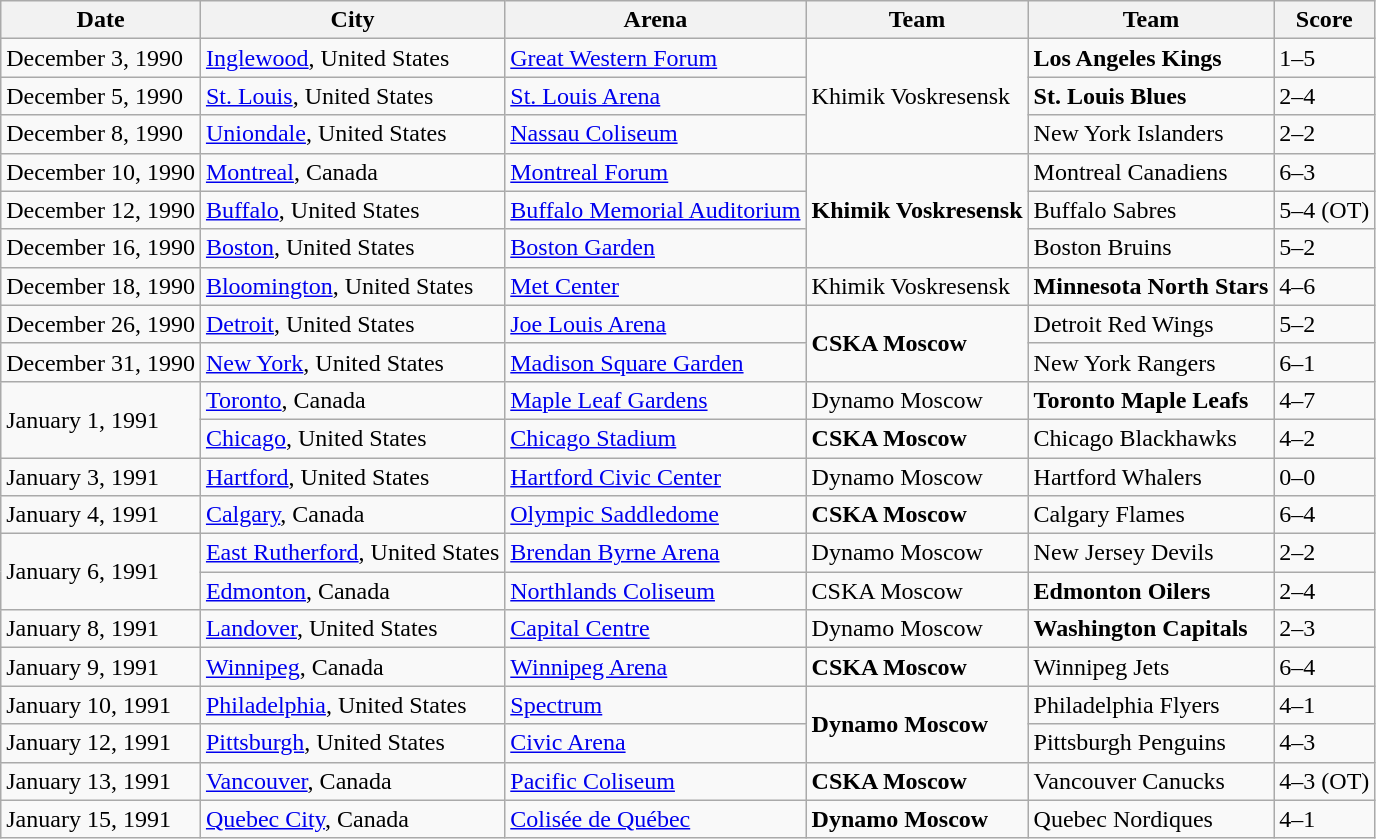<table class="wikitable">
<tr>
<th>Date</th>
<th>City</th>
<th>Arena</th>
<th>Team</th>
<th>Team</th>
<th>Score</th>
</tr>
<tr>
<td>December 3, 1990</td>
<td><a href='#'>Inglewood</a>, United States</td>
<td><a href='#'>Great Western Forum</a></td>
<td rowspan="3">Khimik Voskresensk</td>
<td><strong>Los Angeles Kings</strong></td>
<td>1–5</td>
</tr>
<tr>
<td>December 5, 1990</td>
<td><a href='#'>St. Louis</a>, United States</td>
<td><a href='#'>St. Louis Arena</a></td>
<td><strong>St. Louis Blues</strong></td>
<td>2–4</td>
</tr>
<tr>
<td>December 8, 1990</td>
<td><a href='#'>Uniondale</a>, United States</td>
<td><a href='#'>Nassau Coliseum</a></td>
<td>New York Islanders</td>
<td>2–2</td>
</tr>
<tr>
<td>December 10, 1990</td>
<td><a href='#'>Montreal</a>, Canada</td>
<td><a href='#'>Montreal Forum</a></td>
<td rowspan="3"><strong>Khimik Voskresensk</strong></td>
<td>Montreal Canadiens</td>
<td>6–3</td>
</tr>
<tr>
<td>December 12, 1990</td>
<td><a href='#'>Buffalo</a>, United States</td>
<td><a href='#'>Buffalo Memorial Auditorium</a></td>
<td>Buffalo Sabres</td>
<td>5–4 (OT)</td>
</tr>
<tr>
<td>December 16, 1990</td>
<td><a href='#'>Boston</a>, United States</td>
<td><a href='#'>Boston Garden</a></td>
<td>Boston Bruins</td>
<td>5–2</td>
</tr>
<tr>
<td>December 18, 1990</td>
<td><a href='#'>Bloomington</a>, United States</td>
<td><a href='#'>Met Center</a></td>
<td>Khimik Voskresensk</td>
<td><strong>Minnesota North Stars</strong></td>
<td>4–6</td>
</tr>
<tr>
<td>December 26, 1990</td>
<td><a href='#'>Detroit</a>, United States</td>
<td><a href='#'>Joe Louis Arena</a></td>
<td rowspan="2"><strong>CSKA Moscow</strong></td>
<td>Detroit Red Wings</td>
<td>5–2</td>
</tr>
<tr>
<td>December 31, 1990</td>
<td><a href='#'>New York</a>, United States</td>
<td><a href='#'>Madison Square Garden</a></td>
<td>New York Rangers</td>
<td>6–1</td>
</tr>
<tr>
<td rowspan="2">January 1, 1991</td>
<td><a href='#'>Toronto</a>, Canada</td>
<td><a href='#'>Maple Leaf Gardens</a></td>
<td>Dynamo Moscow</td>
<td><strong>Toronto Maple Leafs</strong></td>
<td>4–7</td>
</tr>
<tr>
<td><a href='#'>Chicago</a>, United States</td>
<td><a href='#'>Chicago Stadium</a></td>
<td><strong>CSKA Moscow</strong></td>
<td>Chicago Blackhawks</td>
<td>4–2</td>
</tr>
<tr>
<td>January 3, 1991</td>
<td><a href='#'>Hartford</a>, United States</td>
<td><a href='#'>Hartford Civic Center</a></td>
<td>Dynamo Moscow</td>
<td>Hartford Whalers</td>
<td>0–0</td>
</tr>
<tr>
<td>January 4, 1991</td>
<td><a href='#'>Calgary</a>, Canada</td>
<td><a href='#'>Olympic Saddledome</a></td>
<td><strong>CSKA Moscow</strong></td>
<td>Calgary Flames</td>
<td>6–4</td>
</tr>
<tr>
<td rowspan="2">January 6, 1991</td>
<td><a href='#'>East Rutherford</a>, United States</td>
<td><a href='#'>Brendan Byrne Arena</a></td>
<td>Dynamo Moscow</td>
<td>New Jersey Devils</td>
<td>2–2</td>
</tr>
<tr>
<td><a href='#'>Edmonton</a>, Canada</td>
<td><a href='#'>Northlands Coliseum</a></td>
<td>CSKA Moscow</td>
<td><strong>Edmonton Oilers</strong></td>
<td>2–4</td>
</tr>
<tr>
<td>January 8, 1991</td>
<td><a href='#'>Landover</a>, United States</td>
<td><a href='#'>Capital Centre</a></td>
<td>Dynamo Moscow</td>
<td><strong>Washington Capitals</strong></td>
<td>2–3</td>
</tr>
<tr>
<td>January 9, 1991</td>
<td><a href='#'>Winnipeg</a>, Canada</td>
<td><a href='#'>Winnipeg Arena</a></td>
<td><strong>CSKA Moscow</strong></td>
<td>Winnipeg Jets</td>
<td>6–4</td>
</tr>
<tr>
<td>January 10, 1991</td>
<td><a href='#'>Philadelphia</a>, United States</td>
<td><a href='#'>Spectrum</a></td>
<td rowspan="2"><strong>Dynamo Moscow</strong></td>
<td>Philadelphia Flyers</td>
<td>4–1</td>
</tr>
<tr>
<td>January 12, 1991</td>
<td><a href='#'>Pittsburgh</a>, United States</td>
<td><a href='#'>Civic Arena</a></td>
<td>Pittsburgh Penguins</td>
<td>4–3</td>
</tr>
<tr>
<td>January 13, 1991</td>
<td><a href='#'>Vancouver</a>, Canada</td>
<td><a href='#'>Pacific Coliseum</a></td>
<td><strong>CSKA Moscow</strong></td>
<td>Vancouver Canucks</td>
<td>4–3 (OT)</td>
</tr>
<tr>
<td>January 15, 1991</td>
<td><a href='#'>Quebec City</a>, Canada</td>
<td><a href='#'>Colisée de Québec</a></td>
<td><strong>Dynamo Moscow</strong></td>
<td>Quebec Nordiques</td>
<td>4–1</td>
</tr>
</table>
